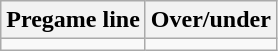<table class="wikitable">
<tr align="center">
<th style=>Pregame line</th>
<th style=>Over/under</th>
</tr>
<tr align="center">
<td></td>
<td></td>
</tr>
</table>
